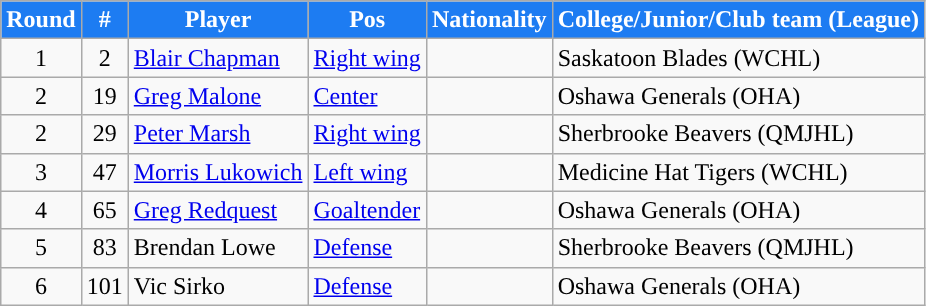<table class="wikitable">
<tr>
<th style="color:white; background:#1D7CF2; ">Round</th>
<th style="color:white; background:#1D7CF2; ">#</th>
<th style="color:white; background:#1D7CF2; ">Player</th>
<th style="color:white; background:#1D7CF2; ">Pos</th>
<th style="color:white; background:#1D7CF2; ">Nationality</th>
<th style="color:white; background:#1D7CF2; ">College/Junior/Club team (League)</th>
</tr>
<tr>
<td align=center>1</td>
<td align=center>2</td>
<td><a href='#'>Blair Chapman</a></td>
<td><a href='#'>Right wing</a></td>
<td></td>
<td>Saskatoon Blades (WCHL)</td>
</tr>
<tr>
<td align=center>2</td>
<td align=center>19</td>
<td><a href='#'>Greg Malone</a></td>
<td><a href='#'>Center</a></td>
<td></td>
<td>Oshawa Generals (OHA)</td>
</tr>
<tr>
<td align=center>2</td>
<td align=center>29</td>
<td><a href='#'>Peter Marsh</a></td>
<td><a href='#'>Right wing</a></td>
<td></td>
<td>Sherbrooke Beavers (QMJHL)</td>
</tr>
<tr>
<td align=center>3</td>
<td align=center>47</td>
<td><a href='#'>Morris Lukowich</a></td>
<td><a href='#'>Left wing</a></td>
<td></td>
<td>Medicine Hat Tigers (WCHL)</td>
</tr>
<tr>
<td align=center>4</td>
<td align=center>65</td>
<td><a href='#'>Greg Redquest</a></td>
<td><a href='#'>Goaltender</a></td>
<td></td>
<td>Oshawa Generals (OHA)</td>
</tr>
<tr>
<td align=center>5</td>
<td align=center>83</td>
<td>Brendan Lowe</td>
<td><a href='#'>Defense</a></td>
<td></td>
<td>Sherbrooke Beavers (QMJHL)</td>
</tr>
<tr>
<td align=center>6</td>
<td align=center>101</td>
<td>Vic Sirko</td>
<td><a href='#'>Defense</a></td>
<td></td>
<td>Oshawa Generals (OHA)</td>
</tr>
</table>
